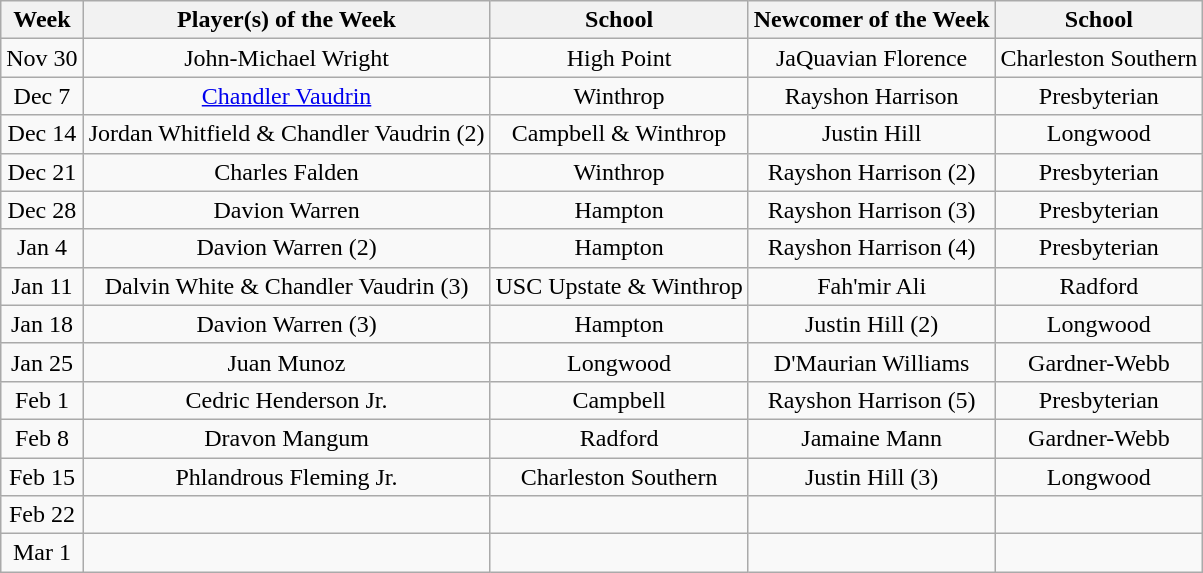<table class=wikitable style="text-align:center">
<tr>
<th>Week</th>
<th>Player(s) of the Week</th>
<th>School</th>
<th>Newcomer of the Week</th>
<th>School</th>
</tr>
<tr>
<td>Nov 30</td>
<td>John-Michael Wright</td>
<td>High Point</td>
<td>JaQuavian Florence</td>
<td>Charleston Southern</td>
</tr>
<tr>
<td>Dec 7</td>
<td><a href='#'>Chandler Vaudrin</a></td>
<td>Winthrop</td>
<td>Rayshon Harrison</td>
<td>Presbyterian</td>
</tr>
<tr>
<td>Dec 14</td>
<td>Jordan Whitfield & Chandler Vaudrin (2)</td>
<td>Campbell & Winthrop</td>
<td>Justin Hill</td>
<td>Longwood</td>
</tr>
<tr>
<td>Dec 21</td>
<td>Charles Falden</td>
<td>Winthrop</td>
<td>Rayshon Harrison (2)</td>
<td>Presbyterian</td>
</tr>
<tr>
<td>Dec 28</td>
<td>Davion Warren</td>
<td>Hampton</td>
<td>Rayshon Harrison (3)</td>
<td>Presbyterian</td>
</tr>
<tr>
<td>Jan 4</td>
<td>Davion Warren (2)</td>
<td>Hampton</td>
<td>Rayshon Harrison (4)</td>
<td>Presbyterian</td>
</tr>
<tr>
<td>Jan 11</td>
<td>Dalvin White & Chandler Vaudrin (3)</td>
<td>USC Upstate & Winthrop</td>
<td>Fah'mir Ali</td>
<td>Radford</td>
</tr>
<tr>
<td>Jan 18</td>
<td>Davion Warren (3)</td>
<td>Hampton</td>
<td>Justin Hill (2)</td>
<td>Longwood</td>
</tr>
<tr>
<td>Jan 25</td>
<td>Juan Munoz</td>
<td>Longwood</td>
<td>D'Maurian Williams</td>
<td>Gardner-Webb</td>
</tr>
<tr>
<td>Feb 1</td>
<td>Cedric Henderson Jr.</td>
<td>Campbell</td>
<td>Rayshon Harrison (5)</td>
<td>Presbyterian</td>
</tr>
<tr>
<td>Feb 8</td>
<td>Dravon Mangum</td>
<td>Radford</td>
<td>Jamaine Mann</td>
<td>Gardner-Webb</td>
</tr>
<tr>
<td>Feb 15</td>
<td>Phlandrous Fleming Jr.</td>
<td>Charleston Southern</td>
<td>Justin Hill (3)</td>
<td>Longwood</td>
</tr>
<tr>
<td>Feb 22</td>
<td></td>
<td></td>
<td></td>
<td></td>
</tr>
<tr>
<td>Mar 1</td>
<td></td>
<td></td>
<td></td>
<td></td>
</tr>
</table>
